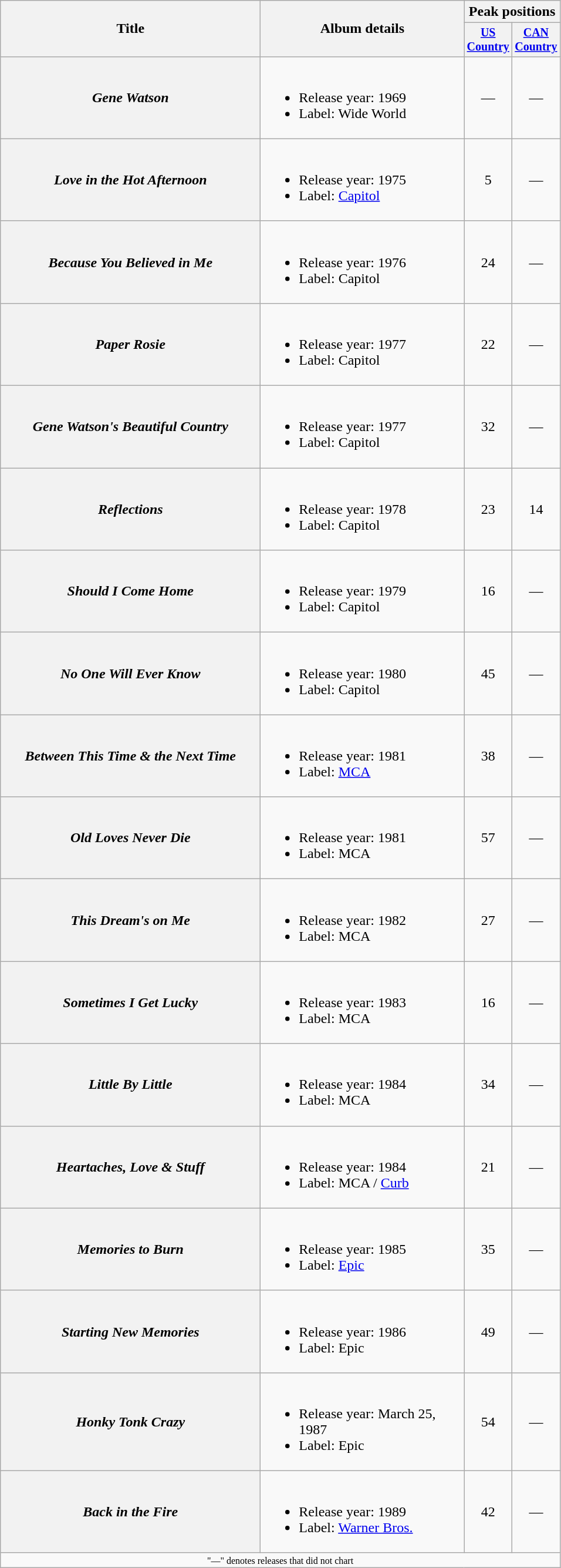<table class="wikitable plainrowheaders" style="text-align:center;">
<tr>
<th rowspan="2" style="width:18em;">Title</th>
<th rowspan="2" style="width:14em;">Album details</th>
<th colspan="2">Peak positions</th>
</tr>
<tr style="font-size:smaller;">
<th width="40"><a href='#'>US Country</a><br></th>
<th width="40"><a href='#'>CAN Country</a><br></th>
</tr>
<tr>
<th scope="row"><em>Gene Watson</em></th>
<td align="left"><br><ul><li>Release year: 1969</li><li>Label: Wide World</li></ul></td>
<td>—</td>
<td>—</td>
</tr>
<tr>
<th scope="row"><em>Love in the Hot Afternoon</em></th>
<td align="left"><br><ul><li>Release year: 1975</li><li>Label: <a href='#'>Capitol</a></li></ul></td>
<td>5</td>
<td>—</td>
</tr>
<tr>
<th scope="row"><em>Because You Believed in Me</em></th>
<td align="left"><br><ul><li>Release year: 1976</li><li>Label: Capitol</li></ul></td>
<td>24</td>
<td>—</td>
</tr>
<tr>
<th scope="row"><em>Paper Rosie</em></th>
<td align="left"><br><ul><li>Release year: 1977</li><li>Label: Capitol</li></ul></td>
<td>22</td>
<td>—</td>
</tr>
<tr>
<th scope="row"><em>Gene Watson's Beautiful Country</em></th>
<td align="left"><br><ul><li>Release year: 1977</li><li>Label: Capitol</li></ul></td>
<td>32</td>
<td>—</td>
</tr>
<tr>
<th scope="row"><em>Reflections</em></th>
<td align="left"><br><ul><li>Release year: 1978</li><li>Label: Capitol</li></ul></td>
<td>23</td>
<td>14</td>
</tr>
<tr>
<th scope="row"><em>Should I Come Home</em></th>
<td align="left"><br><ul><li>Release year: 1979</li><li>Label: Capitol</li></ul></td>
<td>16</td>
<td>—</td>
</tr>
<tr>
<th scope="row"><em>No One Will Ever Know</em></th>
<td align="left"><br><ul><li>Release year: 1980</li><li>Label: Capitol</li></ul></td>
<td>45</td>
<td>—</td>
</tr>
<tr>
<th scope="row"><em>Between This Time & the Next Time</em></th>
<td align="left"><br><ul><li>Release year: 1981</li><li>Label: <a href='#'>MCA</a></li></ul></td>
<td>38</td>
<td>—</td>
</tr>
<tr>
<th scope="row"><em>Old Loves Never Die</em></th>
<td align="left"><br><ul><li>Release year: 1981</li><li>Label: MCA</li></ul></td>
<td>57</td>
<td>—</td>
</tr>
<tr>
<th scope="row"><em>This Dream's on Me</em></th>
<td align="left"><br><ul><li>Release year: 1982</li><li>Label: MCA</li></ul></td>
<td>27</td>
<td>—</td>
</tr>
<tr>
<th scope="row"><em>Sometimes I Get Lucky</em><br></th>
<td align="left"><br><ul><li>Release year: 1983</li><li>Label: MCA</li></ul></td>
<td>16</td>
<td>—</td>
</tr>
<tr>
<th scope="row"><em>Little By Little</em><br></th>
<td align="left"><br><ul><li>Release year: 1984</li><li>Label: MCA</li></ul></td>
<td>34</td>
<td>—</td>
</tr>
<tr>
<th scope="row"><em>Heartaches, Love & Stuff</em></th>
<td align="left"><br><ul><li>Release year: 1984</li><li>Label: MCA / <a href='#'>Curb</a></li></ul></td>
<td>21</td>
<td>—</td>
</tr>
<tr>
<th scope="row"><em>Memories to Burn</em></th>
<td align="left"><br><ul><li>Release year: 1985</li><li>Label: <a href='#'>Epic</a></li></ul></td>
<td>35</td>
<td>—</td>
</tr>
<tr>
<th scope="row"><em>Starting New Memories</em></th>
<td align="left"><br><ul><li>Release year: 1986</li><li>Label: Epic</li></ul></td>
<td>49</td>
<td>—</td>
</tr>
<tr>
<th scope="row"><em>Honky Tonk Crazy</em></th>
<td align="left"><br><ul><li>Release year: March 25, 1987</li><li>Label: Epic</li></ul></td>
<td>54</td>
<td>—</td>
</tr>
<tr>
<th scope="row"><em>Back in the Fire</em></th>
<td align="left"><br><ul><li>Release year: 1989</li><li>Label: <a href='#'>Warner Bros.</a></li></ul></td>
<td>42</td>
<td>—</td>
</tr>
<tr>
<td colspan="5" style="font-size:8pt">"—" denotes releases that did not chart</td>
</tr>
</table>
